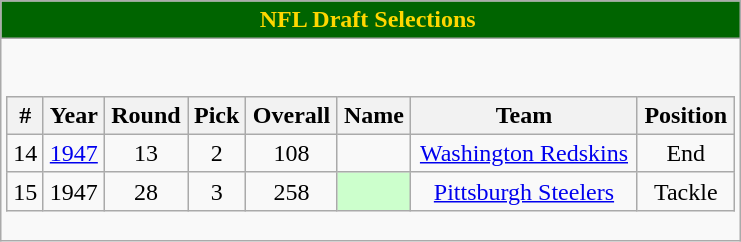<table class="wikitable collapsible">
<tr>
<th style="background:#006400; color:#FFD700;" state="collapsed">NFL Draft Selections </th>
</tr>
<tr>
<td><br><table class="wikitable sortable" style="width: 100%">
<tr>
<th align="center">#</th>
<th align="center">Year</th>
<th align="center">Round</th>
<th align="center">Pick</th>
<th align="center">Overall</th>
<th align="center">Name</th>
<th align="center">Team</th>
<th align="center">Position</th>
</tr>
<tr align="center">
<td>14</td>
<td><a href='#'>1947</a></td>
<td>13</td>
<td>2</td>
<td>108</td>
<td></td>
<td><a href='#'>Washington Redskins</a></td>
<td>End</td>
</tr>
<tr align="center">
<td>15</td>
<td>1947</td>
<td>28</td>
<td>3</td>
<td>258</td>
<td bgcolor="#CCFFCC"></td>
<td><a href='#'>Pittsburgh Steelers</a></td>
<td>Tackle</td>
</tr>
</table>
</td>
</tr>
</table>
